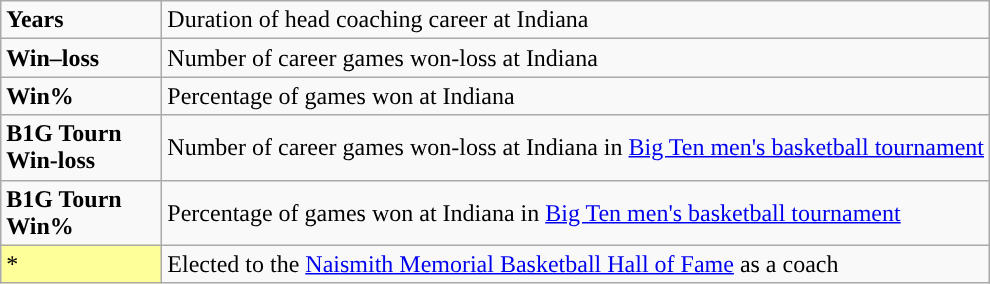<table class="wikitable">
<tr>
<td style="width: 75pt; background-color:#"><strong>Years</strong></td>
<td>Duration of head coaching career at Indiana</td>
</tr>
<tr>
<td style="background-color:#"><strong>Win–loss</strong></td>
<td>Number of career games won-loss at Indiana</td>
</tr>
<tr>
<td style="background-color:#"><strong>Win%</strong></td>
<td>Percentage of games won at Indiana</td>
</tr>
<tr>
<td style="background-color:#"><strong>B1G Tourn<br>Win-loss</strong></td>
<td>Number of career games won-loss at Indiana in <a href='#'>Big Ten men's basketball tournament</a></td>
</tr>
<tr>
<td style="background-color:#"><strong>B1G Tourn<br>Win%</strong></td>
<td>Percentage of games won at Indiana in <a href='#'>Big Ten men's basketball tournament</a></td>
</tr>
<tr>
<td style="background-color:#FFFF99; border:1px solid #aaaaaa; width:3em">*</td>
<td>Elected to the <a href='#'>Naismith Memorial Basketball Hall of Fame</a> as a coach</td>
</tr>
</table>
